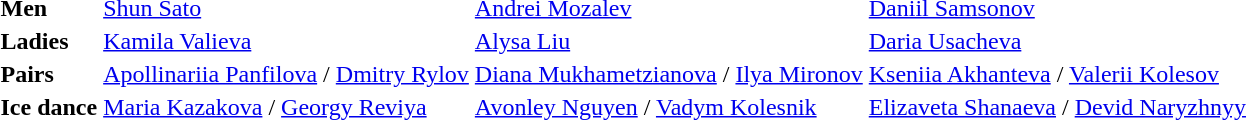<table>
<tr>
<td><strong>Men</strong></td>
<td> <a href='#'>Shun Sato</a></td>
<td> <a href='#'>Andrei Mozalev</a></td>
<td> <a href='#'>Daniil Samsonov</a></td>
</tr>
<tr>
<td><strong>Ladies</strong></td>
<td> <a href='#'>Kamila Valieva</a></td>
<td> <a href='#'>Alysa Liu</a></td>
<td> <a href='#'>Daria Usacheva</a></td>
</tr>
<tr>
<td><strong>Pairs</strong></td>
<td> <a href='#'>Apollinariia Panfilova</a> / <a href='#'>Dmitry Rylov</a></td>
<td> <a href='#'>Diana Mukhametzianova</a> / <a href='#'>Ilya Mironov</a></td>
<td> <a href='#'>Kseniia Akhanteva</a> / <a href='#'>Valerii Kolesov</a></td>
</tr>
<tr>
<td><strong>Ice dance</strong></td>
<td> <a href='#'>Maria Kazakova</a> / <a href='#'>Georgy Reviya</a></td>
<td> <a href='#'>Avonley Nguyen</a> / <a href='#'>Vadym Kolesnik</a></td>
<td> <a href='#'>Elizaveta Shanaeva</a> / <a href='#'>Devid Naryzhnyy</a></td>
</tr>
</table>
